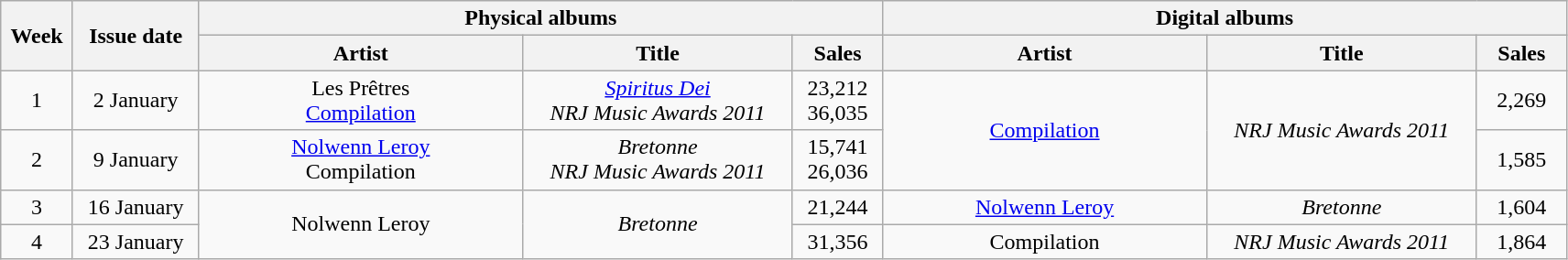<table class="wikitable" style="text-align:center;">
<tr>
<th rowspan="2" width="4%">Week</th>
<th rowspan="2" width="7%">Issue date</th>
<th colspan="3" width="38%">Physical albums</th>
<th colspan="3" width="38%">Digital albums</th>
</tr>
<tr>
<th width="18%">Artist</th>
<th width="15%">Title</th>
<th width="5%">Sales</th>
<th width="18%">Artist</th>
<th width="15%">Title</th>
<th width="5%">Sales</th>
</tr>
<tr>
<td>1</td>
<td>2 January</td>
<td rowspan=1>Les Prêtres<br><a href='#'>Compilation</a></td>
<td rowspan=1><em><a href='#'>Spiritus Dei</a></em><br><em>NRJ Music Awards 2011</em></td>
<td>23,212<br>36,035</td>
<td rowspan=2><a href='#'>Compilation</a></td>
<td rowspan=2><em>NRJ Music Awards 2011</em></td>
<td>2,269</td>
</tr>
<tr>
<td>2</td>
<td>9 January</td>
<td><a href='#'>Nolwenn Leroy</a><br>Compilation</td>
<td><em>Bretonne</em><br><em>NRJ Music Awards 2011</em></td>
<td>15,741<br>26,036</td>
<td>1,585</td>
</tr>
<tr>
<td>3</td>
<td>16 January</td>
<td rowspan=2>Nolwenn Leroy</td>
<td rowspan=2><em>Bretonne</em></td>
<td>21,244</td>
<td><a href='#'>Nolwenn Leroy</a></td>
<td><em>Bretonne</em></td>
<td>1,604</td>
</tr>
<tr>
<td>4</td>
<td>23 January</td>
<td>31,356</td>
<td>Compilation</td>
<td><em>NRJ Music Awards 2011</em></td>
<td>1,864</td>
</tr>
</table>
